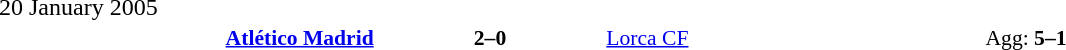<table width=100% cellspacing=1>
<tr>
<th width=20%></th>
<th width=12%></th>
<th width=20%></th>
<th></th>
</tr>
<tr>
<td>20 January 2005</td>
</tr>
<tr style=font-size:90%>
<td align=right><strong><a href='#'>Atlético Madrid</a></strong></td>
<td align=center><strong>2–0</strong></td>
<td><a href='#'>Lorca CF</a></td>
<td>Agg: <strong>5–1</strong></td>
</tr>
</table>
